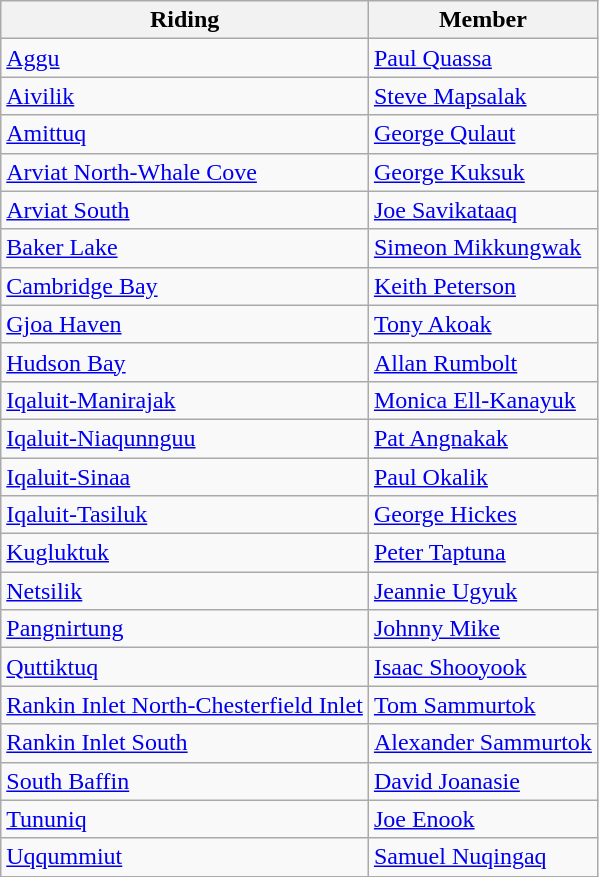<table class="wikitable">
<tr>
<th>Riding</th>
<th>Member</th>
</tr>
<tr>
<td><a href='#'>Aggu</a></td>
<td><a href='#'>Paul Quassa</a></td>
</tr>
<tr>
<td><a href='#'>Aivilik</a></td>
<td><a href='#'>Steve Mapsalak</a></td>
</tr>
<tr>
<td><a href='#'>Amittuq</a></td>
<td><a href='#'>George Qulaut</a></td>
</tr>
<tr>
<td><a href='#'>Arviat North-Whale Cove</a></td>
<td><a href='#'>George Kuksuk</a></td>
</tr>
<tr>
<td><a href='#'>Arviat South</a></td>
<td><a href='#'>Joe Savikataaq</a></td>
</tr>
<tr>
<td><a href='#'>Baker Lake</a></td>
<td><a href='#'>Simeon Mikkungwak</a></td>
</tr>
<tr>
<td><a href='#'>Cambridge Bay</a></td>
<td><a href='#'>Keith Peterson</a></td>
</tr>
<tr>
<td><a href='#'>Gjoa Haven</a></td>
<td><a href='#'>Tony Akoak</a></td>
</tr>
<tr>
<td><a href='#'>Hudson Bay</a></td>
<td><a href='#'>Allan Rumbolt</a></td>
</tr>
<tr>
<td><a href='#'>Iqaluit-Manirajak</a></td>
<td><a href='#'>Monica Ell-Kanayuk</a></td>
</tr>
<tr>
<td><a href='#'>Iqaluit-Niaqunnguu</a></td>
<td><a href='#'>Pat Angnakak</a></td>
</tr>
<tr>
<td><a href='#'>Iqaluit-Sinaa</a></td>
<td><a href='#'>Paul Okalik</a></td>
</tr>
<tr>
<td><a href='#'>Iqaluit-Tasiluk</a></td>
<td><a href='#'>George Hickes</a></td>
</tr>
<tr>
<td><a href='#'>Kugluktuk</a></td>
<td><a href='#'>Peter Taptuna</a></td>
</tr>
<tr>
<td><a href='#'>Netsilik</a></td>
<td><a href='#'>Jeannie Ugyuk</a></td>
</tr>
<tr>
<td><a href='#'>Pangnirtung</a></td>
<td><a href='#'>Johnny Mike</a></td>
</tr>
<tr>
<td><a href='#'>Quttiktuq</a></td>
<td><a href='#'>Isaac Shooyook</a></td>
</tr>
<tr>
<td><a href='#'>Rankin Inlet North-Chesterfield Inlet</a></td>
<td><a href='#'>Tom Sammurtok</a></td>
</tr>
<tr>
<td><a href='#'>Rankin Inlet South</a></td>
<td><a href='#'>Alexander Sammurtok</a></td>
</tr>
<tr>
<td><a href='#'>South Baffin</a></td>
<td><a href='#'>David Joanasie</a></td>
</tr>
<tr>
<td><a href='#'>Tununiq</a></td>
<td><a href='#'>Joe Enook</a></td>
</tr>
<tr>
<td><a href='#'>Uqqummiut</a></td>
<td><a href='#'>Samuel Nuqingaq</a></td>
</tr>
</table>
